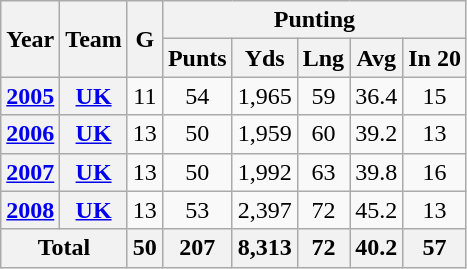<table class="wikitable" style="text-align: center;">
<tr>
<th rowspan="2">Year</th>
<th rowspan="2">Team</th>
<th rowspan="2">G</th>
<th colspan="11">Punting</th>
</tr>
<tr>
<th>Punts</th>
<th>Yds</th>
<th>Lng</th>
<th>Avg</th>
<th>In 20</th>
</tr>
<tr>
<th><a href='#'>2005</a></th>
<th><a href='#'>UK</a></th>
<td>11</td>
<td>54</td>
<td>1,965</td>
<td>59</td>
<td>36.4</td>
<td>15</td>
</tr>
<tr>
<th><a href='#'>2006</a></th>
<th><a href='#'>UK</a></th>
<td>13</td>
<td>50</td>
<td>1,959</td>
<td>60</td>
<td>39.2</td>
<td>13</td>
</tr>
<tr>
<th><a href='#'>2007</a></th>
<th><a href='#'>UK</a></th>
<td>13</td>
<td>50</td>
<td>1,992</td>
<td>63</td>
<td>39.8</td>
<td>16</td>
</tr>
<tr>
<th><a href='#'>2008</a></th>
<th><a href='#'>UK</a></th>
<td>13</td>
<td>53</td>
<td>2,397</td>
<td>72</td>
<td>45.2</td>
<td>13</td>
</tr>
<tr>
<th colspan="2">Total</th>
<th>50</th>
<th>207</th>
<th>8,313</th>
<th>72</th>
<th>40.2</th>
<th>57</th>
</tr>
</table>
